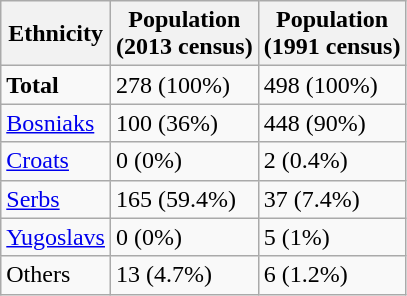<table class="wikitable sortable">
<tr>
<th>Ethnicity</th>
<th>Population<br>(2013 census)</th>
<th>Population<br>(1991 census)</th>
</tr>
<tr>
<td><strong>Total</strong></td>
<td>278 (100%)</td>
<td>498 (100%)</td>
</tr>
<tr>
<td><a href='#'>Bosniaks</a></td>
<td>100 (36%)</td>
<td>448 (90%)</td>
</tr>
<tr>
<td><a href='#'>Croats</a></td>
<td>0 (0%)</td>
<td>2 (0.4%)</td>
</tr>
<tr>
<td><a href='#'>Serbs</a></td>
<td>165 (59.4%)</td>
<td>37 (7.4%)</td>
</tr>
<tr>
<td><a href='#'>Yugoslavs</a></td>
<td>0 (0%)</td>
<td>5 (1%)</td>
</tr>
<tr>
<td>Others</td>
<td>13 (4.7%)</td>
<td>6 (1.2%)</td>
</tr>
</table>
